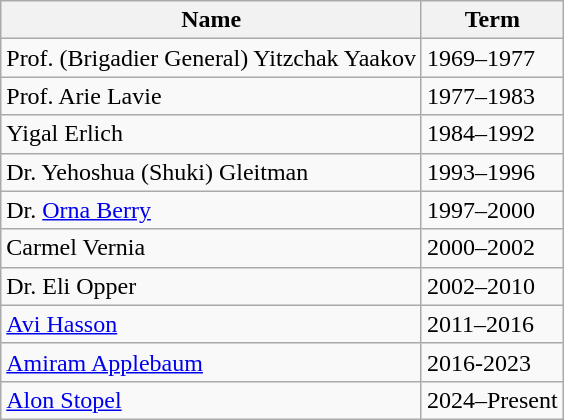<table class="wikitable">
<tr>
<th>Name</th>
<th>Term</th>
</tr>
<tr>
<td>Prof. (Brigadier General) Yitzchak Yaakov</td>
<td>1969–1977</td>
</tr>
<tr>
<td>Prof. Arie Lavie</td>
<td>1977–1983</td>
</tr>
<tr>
<td>Yigal Erlich</td>
<td>1984–1992</td>
</tr>
<tr>
<td>Dr. Yehoshua (Shuki) Gleitman</td>
<td>1993–1996</td>
</tr>
<tr>
<td>Dr. <a href='#'>Orna Berry</a></td>
<td>1997–2000</td>
</tr>
<tr>
<td>Carmel Vernia</td>
<td>2000–2002</td>
</tr>
<tr>
<td>Dr. Eli Opper</td>
<td>2002–2010</td>
</tr>
<tr>
<td><a href='#'>Avi Hasson</a></td>
<td>2011–2016</td>
</tr>
<tr>
<td><a href='#'>Amiram Applebaum</a></td>
<td>2016-2023</td>
</tr>
<tr>
<td><a href='#'>Alon Stopel</a></td>
<td>2024–Present</td>
</tr>
</table>
